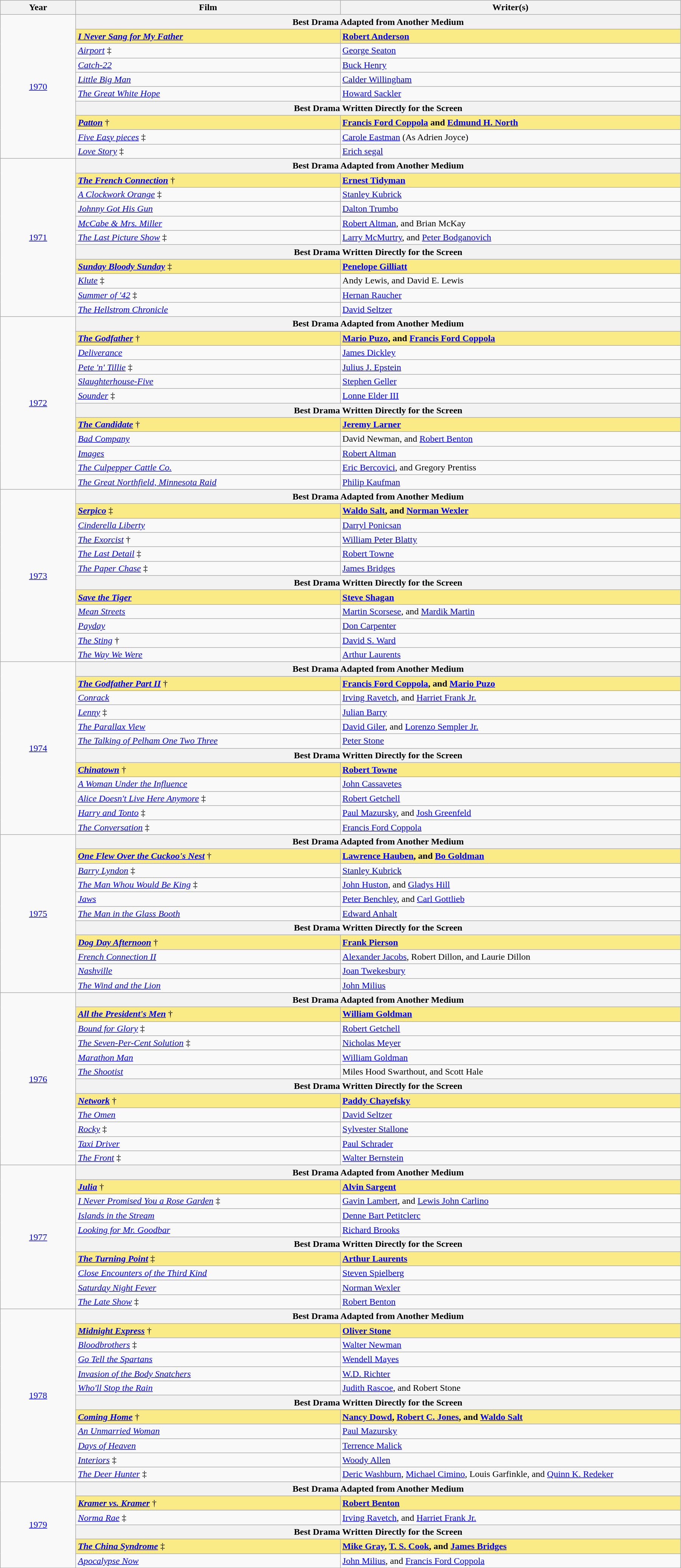<table class="wikitable" width="95%" cellpadding="5">
<tr>
<th width="10%">Year</th>
<th width="35%">Film</th>
<th width="45%">Writer(s)</th>
</tr>
<tr>
<td rowspan="10" style="text-align:center;"><a href='#'>1970</a><br></td>
<th colspan="2">Best Drama Adapted from Another Medium</th>
</tr>
<tr>
<td style="background:#FAEB86"><strong><em><a href='#'>I Never Sang for My Father</a></em></strong></td>
<td style="background:#FAEB86"><strong><a href='#'>Robert Anderson</a></strong></td>
</tr>
<tr>
<td><em><a href='#'>Airport</a></em> ‡</td>
<td><a href='#'>George Seaton</a></td>
</tr>
<tr>
<td><em><a href='#'>Catch-22</a></em></td>
<td><a href='#'>Buck Henry</a></td>
</tr>
<tr>
<td><em><a href='#'>Little Big Man</a></em></td>
<td><a href='#'>Calder Willingham</a></td>
</tr>
<tr>
<td><em><a href='#'>The Great White Hope</a></em></td>
<td><a href='#'>Howard Sackler</a></td>
</tr>
<tr>
<th colspan="2">Best Drama Written Directly for the Screen</th>
</tr>
<tr>
<td style="background:#FAEB86"><strong><em><a href='#'>Patton</a></em></strong> †</td>
<td style="background:#FAEB86"><strong><a href='#'>Francis Ford Coppola</a> and <a href='#'>Edmund H. North</a></strong></td>
</tr>
<tr>
<td><em><a href='#'>Five Easy pieces</a></em> ‡</td>
<td><a href='#'>Carole Eastman</a> (As Adrien Joyce)</td>
</tr>
<tr>
<td><em><a href='#'>Love Story</a></em> ‡</td>
<td><a href='#'>Erich segal</a></td>
</tr>
<tr>
<td rowspan="11" style="text-align:center;"><a href='#'>1971</a><br></td>
<th colspan="2">Best Drama Adapted from Another Medium</th>
</tr>
<tr>
<td style="background:#FAEB86"><strong><em><a href='#'>The French Connection</a></em></strong> †</td>
<td style="background:#FAEB86"><strong><a href='#'>Ernest Tidyman</a></strong></td>
</tr>
<tr>
<td><em><a href='#'>A Clockwork Orange</a></em> ‡</td>
<td><a href='#'>Stanley Kubrick</a></td>
</tr>
<tr>
<td><em><a href='#'>Johnny Got His Gun</a></em></td>
<td><a href='#'>Dalton Trumbo</a></td>
</tr>
<tr>
<td><em><a href='#'>McCabe & Mrs. Miller</a></em></td>
<td><a href='#'>Robert Altman</a>, and Brian McKay</td>
</tr>
<tr>
<td><em><a href='#'>The Last Picture Show</a></em> ‡</td>
<td><a href='#'>Larry McMurtry</a>, and <a href='#'>Peter Bodganovich</a></td>
</tr>
<tr>
<th colspan="2">Best Drama Written Directly for the Screen</th>
</tr>
<tr>
<td style="background:#FAEB86"><strong><em><a href='#'>Sunday Bloody Sunday</a></em></strong> ‡</td>
<td style="background:#FAEB86"><strong><a href='#'>Penelope Gilliatt</a></strong></td>
</tr>
<tr>
<td><em><a href='#'>Klute</a></em> ‡</td>
<td>Andy Lewis, and David E. Lewis</td>
</tr>
<tr>
<td><em><a href='#'>Summer of '42</a></em> ‡</td>
<td><a href='#'>Hernan Raucher</a></td>
</tr>
<tr>
<td><em><a href='#'>The Hellstrom Chronicle</a></em></td>
<td><a href='#'>David Seltzer</a></td>
</tr>
<tr>
<td rowspan="12" style="text-align:center;"><a href='#'>1972</a><br></td>
<th colspan="2">Best Drama Adapted from Another Medium</th>
</tr>
<tr>
<td style="background:#FAEB86"><strong><em><a href='#'>The Godfather</a></em></strong> †</td>
<td style="background:#FAEB86"><strong><a href='#'>Mario Puzo</a>, and <a href='#'>Francis Ford Coppola</a></strong></td>
</tr>
<tr>
<td><em><a href='#'>Deliverance</a></em></td>
<td><a href='#'>James Dickley</a></td>
</tr>
<tr>
<td><em><a href='#'>Pete 'n' Tillie</a></em> ‡</td>
<td><a href='#'>Julius J. Epstein</a></td>
</tr>
<tr>
<td><em><a href='#'>Slaughterhouse-Five</a></em></td>
<td><a href='#'>Stephen Geller</a></td>
</tr>
<tr>
<td><em><a href='#'>Sounder</a></em> ‡</td>
<td><a href='#'>Lonne Elder III</a></td>
</tr>
<tr>
<th colspan="2">Best Drama Written Directly for the Screen</th>
</tr>
<tr>
<td style="background:#FAEB86"><strong><em><a href='#'>The Candidate</a></em></strong> †</td>
<td style="background:#FAEB86"><strong><a href='#'>Jeremy Larner</a></strong></td>
</tr>
<tr>
<td><em><a href='#'>Bad Company</a></em></td>
<td>David Newman, and <a href='#'>Robert Benton</a></td>
</tr>
<tr>
<td><em><a href='#'>Images</a></em></td>
<td><a href='#'>Robert Altman</a></td>
</tr>
<tr>
<td><em><a href='#'>The Culpepper Cattle Co.</a></em></td>
<td><a href='#'>Eric Bercovici</a>, and Gregory Prentiss</td>
</tr>
<tr>
<td><em><a href='#'>The Great Northfield, Minnesota Raid</a></em></td>
<td><a href='#'>Philip Kaufman</a></td>
</tr>
<tr>
<td rowspan="12" style="text-align:center;"><a href='#'>1973</a><br></td>
<th colspan="2">Best Drama Adapted from Another Medium</th>
</tr>
<tr>
<td style="background:#FAEB86"><strong><em><a href='#'>Serpico</a></em></strong> ‡</td>
<td style="background:#FAEB86"><strong><a href='#'>Waldo Salt</a>, and <a href='#'>Norman Wexler</a></strong></td>
</tr>
<tr>
<td><em><a href='#'>Cinderella Liberty</a></em></td>
<td><a href='#'>Darryl Ponicsan</a></td>
</tr>
<tr>
<td><em><a href='#'>The Exorcist</a></em> †</td>
<td><a href='#'>William Peter Blatty</a></td>
</tr>
<tr>
<td><em><a href='#'>The Last Detail</a></em> ‡</td>
<td><a href='#'>Robert Towne</a></td>
</tr>
<tr>
<td><em><a href='#'>The Paper Chase</a></em> ‡</td>
<td><a href='#'>James Bridges</a></td>
</tr>
<tr>
<th colspan="2">Best Drama Written Directly for the Screen</th>
</tr>
<tr>
<td style="background:#FAEB86"><strong><em><a href='#'>Save the Tiger</a></em></strong></td>
<td style="background:#FAEB86"><strong><a href='#'>Steve Shagan</a></strong></td>
</tr>
<tr>
<td><em><a href='#'>Mean Streets</a></em></td>
<td><a href='#'>Martin Scorsese</a>, and <a href='#'>Mardik Martin</a></td>
</tr>
<tr>
<td><em><a href='#'>Payday</a></em></td>
<td><a href='#'>Don Carpenter</a></td>
</tr>
<tr>
<td><em><a href='#'>The Sting</a></em> †</td>
<td><a href='#'>David S. Ward</a></td>
</tr>
<tr>
<td><em><a href='#'>The Way We Were</a></em></td>
<td><a href='#'>Arthur Laurents</a></td>
</tr>
<tr>
<td rowspan="12" style="text-align:center;"><a href='#'>1974</a><br></td>
<th colspan="2">Best Drama Adapted from Another Medium</th>
</tr>
<tr>
<td style="background:#FAEB86"><strong><em><a href='#'>The Godfather Part II</a></em></strong> †</td>
<td style="background:#FAEB86"><strong><a href='#'>Francis Ford Coppola</a>, and <a href='#'>Mario Puzo</a></strong></td>
</tr>
<tr>
<td><em><a href='#'>Conrack</a></em></td>
<td><a href='#'>Irving Ravetch</a>, and <a href='#'>Harriet Frank Jr.</a></td>
</tr>
<tr>
<td><em><a href='#'>Lenny</a></em> ‡</td>
<td><a href='#'>Julian Barry</a></td>
</tr>
<tr>
<td><em><a href='#'>The Parallax View</a></em></td>
<td><a href='#'>David Giler</a>, and <a href='#'>Lorenzo Sempler Jr.</a></td>
</tr>
<tr>
<td><em><a href='#'>The Talking of Pelham One Two Three</a></em></td>
<td><a href='#'>Peter Stone</a></td>
</tr>
<tr>
<th colspan="2">Best Drama Written Directly for the Screen</th>
</tr>
<tr>
<td style="background:#FAEB86"><strong><em><a href='#'>Chinatown</a></em></strong> †</td>
<td style="background:#FAEB86"><strong><a href='#'>Robert Towne</a></strong></td>
</tr>
<tr>
<td><em><a href='#'>A Woman Under the Influence</a></em></td>
<td><a href='#'>John Cassavetes</a></td>
</tr>
<tr>
<td><em><a href='#'>Alice Doesn't Live Here Anymore</a></em> ‡</td>
<td><a href='#'>Robert Getchell</a></td>
</tr>
<tr>
<td><em><a href='#'>Harry and Tonto</a></em> ‡</td>
<td><a href='#'>Paul Mazursky</a>, and <a href='#'>Josh Greenfeld</a></td>
</tr>
<tr>
<td><em><a href='#'>The Conversation</a></em> ‡</td>
<td><a href='#'>Francis Ford Coppola</a></td>
</tr>
<tr>
<td rowspan="11" style="text-align:center;"><a href='#'>1975</a><br></td>
<th colspan="2">Best Drama Adapted from Another Medium</th>
</tr>
<tr>
<td style="background:#FAEB86"><strong><em><a href='#'>One Flew Over the Cuckoo's Nest</a></em></strong> †</td>
<td style="background:#FAEB86"><strong><a href='#'>Lawrence Hauben</a>, and <a href='#'>Bo Goldman</a></strong></td>
</tr>
<tr>
<td><em><a href='#'>Barry Lyndon</a></em> ‡</td>
<td><a href='#'>Stanley Kubrick</a></td>
</tr>
<tr>
<td><em><a href='#'>The Man Whou Would Be King</a></em> ‡</td>
<td><a href='#'>John Huston</a>, and <a href='#'>Gladys Hill</a></td>
</tr>
<tr>
<td><em><a href='#'>Jaws</a></em></td>
<td><a href='#'>Peter Benchley</a>, and <a href='#'>Carl Gottlieb</a></td>
</tr>
<tr>
<td><em><a href='#'>The Man in the Glass Booth</a></em></td>
<td><a href='#'>Edward Anhalt</a></td>
</tr>
<tr>
<th colspan="2">Best Drama Written Directly for the Screen</th>
</tr>
<tr>
<td style="background:#FAEB86"><strong><em><a href='#'>Dog Day Afternoon</a></em></strong> †</td>
<td style="background:#FAEB86"><strong><a href='#'>Frank Pierson</a></strong></td>
</tr>
<tr>
<td><em><a href='#'>French Connection II</a></em></td>
<td><a href='#'>Alexander Jacobs</a>, Robert Dillon, and Laurie Dillon</td>
</tr>
<tr>
<td><em><a href='#'>Nashville</a></em></td>
<td><a href='#'>Joan Twekesbury</a></td>
</tr>
<tr>
<td><em><a href='#'>The Wind and the Lion</a></em></td>
<td><a href='#'>John Milius</a></td>
</tr>
<tr>
<td rowspan="12" style="text-align:center;"><a href='#'>1976</a><br></td>
<th colspan="2">Best Drama Adapted from Another Medium</th>
</tr>
<tr>
<td style="background:#FAEB86"><strong><em><a href='#'>All the President's Men</a></em></strong> †</td>
<td style="background:#FAEB86"><strong><a href='#'>William Goldman</a></strong></td>
</tr>
<tr>
<td><em><a href='#'>Bound for Glory</a></em> ‡</td>
<td><a href='#'>Robert Getchell</a></td>
</tr>
<tr>
<td><em><a href='#'>The Seven-Per-Cent Solution</a></em> ‡</td>
<td><a href='#'>Nicholas Meyer</a></td>
</tr>
<tr>
<td><em><a href='#'>Marathon Man</a></em></td>
<td><a href='#'>William Goldman</a></td>
</tr>
<tr>
<td><em><a href='#'>The Shootist</a></em></td>
<td>Miles Hood Swarthout, and Scott Hale</td>
</tr>
<tr>
<th colspan="2">Best Drama Written Directly for the Screen</th>
</tr>
<tr>
<td style="background:#FAEB86"><strong><em><a href='#'>Network</a></em></strong> †</td>
<td style="background:#FAEB86"><strong><a href='#'>Paddy Chayefsky</a></strong></td>
</tr>
<tr>
<td><em><a href='#'>The Omen</a></em></td>
<td><a href='#'>David Seltzer</a></td>
</tr>
<tr>
<td><em><a href='#'>Rocky</a></em> ‡</td>
<td><a href='#'>Sylvester Stallone</a></td>
</tr>
<tr>
<td><em><a href='#'>Taxi Driver</a></em></td>
<td><a href='#'>Paul Schrader</a></td>
</tr>
<tr>
<td><em><a href='#'>The Front</a></em> ‡</td>
<td><a href='#'>Walter Bernstein</a></td>
</tr>
<tr>
<td rowspan="10" style="text-align:center;"><a href='#'>1977</a><br></td>
<th colspan="2">Best Drama Adapted from Another Medium</th>
</tr>
<tr>
<td style="background:#FAEB86"><strong><em><a href='#'>Julia</a></em></strong> †</td>
<td style="background:#FAEB86"><strong><a href='#'>Alvin Sargent</a></strong></td>
</tr>
<tr>
<td><em><a href='#'>I Never Promised You a Rose Garden</a></em> ‡</td>
<td><a href='#'>Gavin Lambert</a>, and <a href='#'>Lewis John Carlino</a></td>
</tr>
<tr>
<td><em><a href='#'>Islands in the Stream</a></em></td>
<td><a href='#'>Denne Bart Petitclerc</a></td>
</tr>
<tr>
<td><em><a href='#'>Looking for Mr. Goodbar</a></em></td>
<td><a href='#'>Richard Brooks</a></td>
</tr>
<tr>
<th colspan="2">Best Drama Written Directly for the Screen</th>
</tr>
<tr>
<td style="background:#FAEB86"><strong><em><a href='#'>The Turning Point</a></em></strong> ‡</td>
<td style="background:#FAEB86"><strong><a href='#'>Arthur Laurents</a></strong></td>
</tr>
<tr>
<td><em><a href='#'>Close Encounters of the Third Kind</a></em></td>
<td><a href='#'>Steven Spielberg</a></td>
</tr>
<tr>
<td><em><a href='#'>Saturday Night Fever</a></em></td>
<td><a href='#'>Norman Wexler</a></td>
</tr>
<tr>
<td><em><a href='#'>The Late Show</a></em> ‡</td>
<td><a href='#'>Robert Benton</a></td>
</tr>
<tr>
<td rowspan="12" style="text-align:center;"><a href='#'>1978</a><br></td>
<th colspan="2">Best Drama Adapted from Another Medium</th>
</tr>
<tr>
<td style="background:#FAEB86"><strong><em><a href='#'>Midnight Express</a></em></strong> †</td>
<td style="background:#FAEB86"><strong><a href='#'>Oliver Stone</a></strong></td>
</tr>
<tr>
<td><em><a href='#'>Bloodbrothers</a></em> ‡</td>
<td><a href='#'>Walter Newman</a></td>
</tr>
<tr>
<td><em><a href='#'>Go Tell the Spartans</a></em></td>
<td><a href='#'>Wendell Mayes</a></td>
</tr>
<tr>
<td><em><a href='#'>Invasion of the Body Snatchers</a></em></td>
<td><a href='#'>W.D. Richter</a></td>
</tr>
<tr>
<td><em><a href='#'>Who'll Stop the Rain</a></em></td>
<td><a href='#'>Judith Rascoe</a>, and Robert Stone</td>
</tr>
<tr>
<th colspan="2">Best Drama Written Directly for the Screen</th>
</tr>
<tr>
<td style="background:#FAEB86"><strong><em><a href='#'>Coming Home</a></em></strong> †</td>
<td style="background:#FAEB86"><strong><a href='#'>Nancy Dowd</a>, <a href='#'>Robert C. Jones</a>, and <a href='#'>Waldo Salt</a> </strong></td>
</tr>
<tr>
<td><em><a href='#'>An Unmarried Woman</a></em></td>
<td><a href='#'>Paul Mazursky</a></td>
</tr>
<tr>
<td><em><a href='#'>Days of Heaven</a></em></td>
<td><a href='#'>Terrence Malick</a></td>
</tr>
<tr>
<td><em><a href='#'>Interiors</a></em> ‡</td>
<td><a href='#'>Woody Allen</a></td>
</tr>
<tr>
<td><em><a href='#'>The Deer Hunter</a></em> ‡</td>
<td><a href='#'>Deric Washburn</a>, <a href='#'>Michael Cimino</a>, Louis Garfinkle, and <a href='#'>Quinn K. Redeker</a></td>
</tr>
<tr>
<td rowspan="6" style="text-align:center;"><a href='#'>1979</a><br></td>
<th colspan="2">Best Drama Adapted from Another Medium</th>
</tr>
<tr>
<td style="background:#FAEB86"><strong><em><a href='#'>Kramer vs. Kramer</a></em></strong> †</td>
<td style="background:#FAEB86"><strong><a href='#'>Robert Benton</a></strong></td>
</tr>
<tr>
<td><em><a href='#'>Norma Rae</a></em> ‡</td>
<td><a href='#'>Irving Ravetch</a>, and <a href='#'>Harriet Frank Jr.</a></td>
</tr>
<tr>
<th colspan="2">Best Drama Written Directly for the Screen</th>
</tr>
<tr>
<td style="background:#FAEB86"><strong><em><a href='#'>The China Syndrome</a></em></strong> ‡</td>
<td style="background:#FAEB86"><strong><a href='#'>Mike Gray</a>, <a href='#'>T. S. Cook</a>, and <a href='#'>James Bridges</a></strong></td>
</tr>
<tr>
<td><em><a href='#'>Apocalypse Now</a></em></td>
<td><a href='#'>John Milius</a>, and <a href='#'>Francis Ford Coppola</a></td>
</tr>
<tr>
</tr>
</table>
